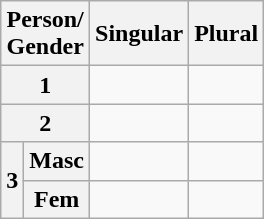<table class="wikitable" style="text-align:center">
<tr>
<th colspan=2>Person/<br>Gender</th>
<th>Singular</th>
<th>Plural</th>
</tr>
<tr>
<th colspan=2>1</th>
<td></td>
<td></td>
</tr>
<tr>
<th colspan=2>2</th>
<td></td>
<td></td>
</tr>
<tr>
<th rowspan=2>3</th>
<th>Masc</th>
<td></td>
<td></td>
</tr>
<tr>
<th>Fem</th>
<td></td>
<td></td>
</tr>
</table>
